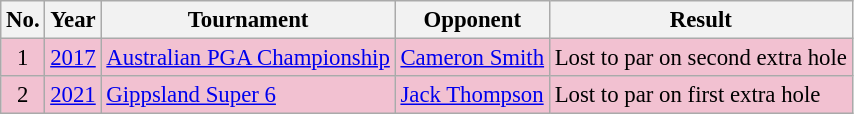<table class="wikitable" style="font-size:95%;">
<tr>
<th>No.</th>
<th>Year</th>
<th>Tournament</th>
<th>Opponent</th>
<th>Result</th>
</tr>
<tr style="background:#F2C1D1;">
<td align=center>1</td>
<td><a href='#'>2017</a></td>
<td><a href='#'>Australian PGA Championship</a></td>
<td> <a href='#'>Cameron Smith</a></td>
<td>Lost to par on second extra hole</td>
</tr>
<tr style="background:#F2C1D1;">
<td align=center>2</td>
<td><a href='#'>2021</a></td>
<td><a href='#'>Gippsland Super 6</a></td>
<td> <a href='#'>Jack Thompson</a></td>
<td>Lost to par on first extra hole</td>
</tr>
</table>
